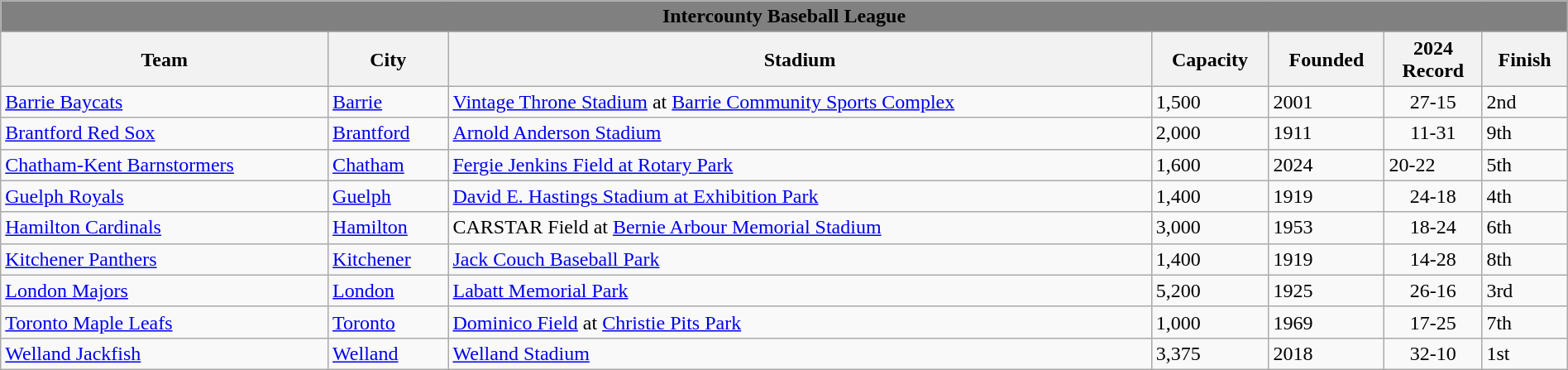<table class="wikitable" style="width: 100%">
<tr>
<td colspan="7" style="background:gray; text-align:center;"><strong><span>Intercounty Baseball League</span></strong></td>
</tr>
<tr>
<th>Team</th>
<th>City</th>
<th>Stadium</th>
<th>Capacity</th>
<th>Founded</th>
<th>2024<br>Record</th>
<th>Finish</th>
</tr>
<tr>
<td><a href='#'>Barrie Baycats</a></td>
<td><a href='#'>Barrie</a></td>
<td><a href='#'>Vintage Throne Stadium</a> at <a href='#'>Barrie Community Sports Complex</a></td>
<td>1,500</td>
<td>2001</td>
<td align=center>27-15</td>
<td>2nd</td>
</tr>
<tr>
<td><a href='#'>Brantford Red Sox</a></td>
<td><a href='#'>Brantford</a></td>
<td><a href='#'>Arnold Anderson Stadium</a></td>
<td>2,000</td>
<td>1911</td>
<td align=center>11-31</td>
<td>9th</td>
</tr>
<tr>
<td><a href='#'>Chatham-Kent Barnstormers</a></td>
<td><a href='#'>Chatham</a></td>
<td><a href='#'>Fergie Jenkins Field at Rotary Park</a></td>
<td>1,600</td>
<td>2024</td>
<td>20-22</td>
<td>5th</td>
</tr>
<tr>
<td><a href='#'>Guelph Royals</a></td>
<td><a href='#'>Guelph</a></td>
<td><a href='#'>David E. Hastings Stadium at Exhibition Park</a></td>
<td>1,400</td>
<td>1919</td>
<td align=center>24-18</td>
<td>4th</td>
</tr>
<tr>
<td><a href='#'>Hamilton Cardinals</a></td>
<td><a href='#'>Hamilton</a></td>
<td>CARSTAR Field at <a href='#'>Bernie Arbour Memorial Stadium</a></td>
<td>3,000</td>
<td>1953</td>
<td align=center>18-24</td>
<td>6th</td>
</tr>
<tr>
<td><a href='#'>Kitchener Panthers</a></td>
<td><a href='#'>Kitchener</a></td>
<td><a href='#'>Jack Couch Baseball Park</a></td>
<td>1,400</td>
<td>1919</td>
<td align=center>14-28</td>
<td>8th</td>
</tr>
<tr>
<td><a href='#'>London Majors</a></td>
<td><a href='#'>London</a></td>
<td><a href='#'>Labatt Memorial Park</a></td>
<td>5,200</td>
<td>1925</td>
<td align=center>26-16</td>
<td>3rd</td>
</tr>
<tr>
<td><a href='#'>Toronto Maple Leafs</a></td>
<td><a href='#'>Toronto</a></td>
<td><a href='#'>Dominico Field</a> at <a href='#'>Christie Pits Park</a></td>
<td>1,000</td>
<td>1969</td>
<td align=center>17-25</td>
<td>7th</td>
</tr>
<tr>
<td><a href='#'>Welland Jackfish</a></td>
<td><a href='#'>Welland</a></td>
<td><a href='#'>Welland Stadium</a></td>
<td>3,375</td>
<td>2018</td>
<td align=center>32-10</td>
<td>1st</td>
</tr>
</table>
